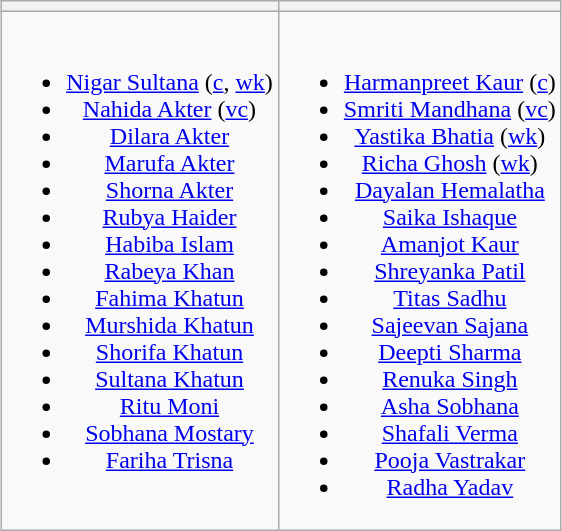<table class="wikitable" style="text-align:center;margin:auto">
<tr>
<th></th>
<th></th>
</tr>
<tr style="vertical-align:top">
<td><br><ul><li><a href='#'>Nigar Sultana</a> (<a href='#'>c</a>, <a href='#'>wk</a>)</li><li><a href='#'>Nahida Akter</a> (<a href='#'>vc</a>)</li><li><a href='#'>Dilara Akter</a></li><li><a href='#'>Marufa Akter</a></li><li><a href='#'>Shorna Akter</a></li><li><a href='#'>Rubya Haider</a></li><li><a href='#'>Habiba Islam</a></li><li><a href='#'>Rabeya Khan</a></li><li><a href='#'>Fahima Khatun</a></li><li><a href='#'>Murshida Khatun</a></li><li><a href='#'>Shorifa Khatun</a></li><li><a href='#'>Sultana Khatun</a></li><li><a href='#'>Ritu Moni</a></li><li><a href='#'>Sobhana Mostary</a></li><li><a href='#'>Fariha Trisna</a></li></ul></td>
<td><br><ul><li><a href='#'>Harmanpreet Kaur</a> (<a href='#'>c</a>)</li><li><a href='#'>Smriti Mandhana</a> (<a href='#'>vc</a>)</li><li><a href='#'>Yastika Bhatia</a> (<a href='#'>wk</a>)</li><li><a href='#'>Richa Ghosh</a> (<a href='#'>wk</a>)</li><li><a href='#'>Dayalan Hemalatha</a></li><li><a href='#'>Saika Ishaque</a></li><li><a href='#'>Amanjot Kaur</a></li><li><a href='#'>Shreyanka Patil</a></li><li><a href='#'>Titas Sadhu</a></li><li><a href='#'>Sajeevan Sajana</a></li><li><a href='#'>Deepti Sharma</a></li><li><a href='#'>Renuka Singh</a></li><li><a href='#'>Asha Sobhana</a></li><li><a href='#'>Shafali Verma</a></li><li><a href='#'>Pooja Vastrakar</a></li><li><a href='#'>Radha Yadav</a></li></ul></td>
</tr>
</table>
